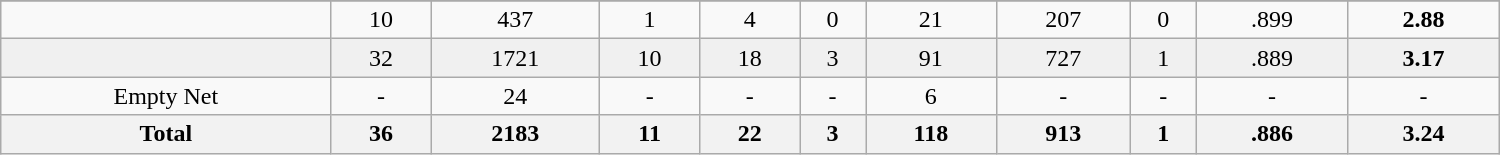<table class="wikitable sortable" width ="1000">
<tr align="center">
</tr>
<tr align="center" bgcolor="">
<td></td>
<td>10</td>
<td>437</td>
<td>1</td>
<td>4</td>
<td>0</td>
<td>21</td>
<td>207</td>
<td>0</td>
<td>.899</td>
<td><strong>2.88</strong></td>
</tr>
<tr align="center" bgcolor="f0f0f0">
<td></td>
<td>32</td>
<td>1721</td>
<td>10</td>
<td>18</td>
<td>3</td>
<td>91</td>
<td>727</td>
<td>1</td>
<td>.889</td>
<td><strong>3.17</strong></td>
</tr>
<tr align="center" bgcolor="">
<td>Empty Net</td>
<td>-</td>
<td>24</td>
<td>-</td>
<td>-</td>
<td>-</td>
<td>6</td>
<td>-</td>
<td>-</td>
<td>-</td>
<td>-</td>
</tr>
<tr>
<th>Total</th>
<th>36</th>
<th>2183</th>
<th>11</th>
<th>22</th>
<th>3</th>
<th>118</th>
<th>913</th>
<th>1</th>
<th>.886</th>
<th>3.24</th>
</tr>
</table>
